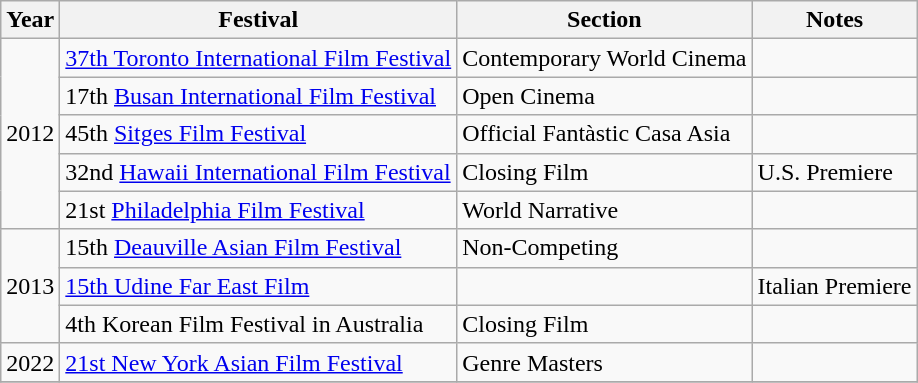<table class="wikitable">
<tr>
<th>Year</th>
<th>Festival</th>
<th>Section</th>
<th>Notes</th>
</tr>
<tr>
<td rowspan="5" style="text-align:center;">2012</td>
<td><a href='#'>37th Toronto International Film Festival</a></td>
<td>Contemporary World Cinema</td>
<td></td>
</tr>
<tr>
<td>17th <a href='#'>Busan International Film Festival</a></td>
<td>Open Cinema</td>
<td></td>
</tr>
<tr>
<td>45th <a href='#'>Sitges Film Festival</a></td>
<td>Official Fantàstic Casa Asia</td>
<td></td>
</tr>
<tr>
<td>32nd <a href='#'>Hawaii International Film Festival</a></td>
<td>Closing Film</td>
<td>U.S. Premiere</td>
</tr>
<tr>
<td>21st <a href='#'>Philadelphia Film Festival</a></td>
<td>World Narrative</td>
<td></td>
</tr>
<tr>
<td rowspan="3" style="text-align:center;">2013</td>
<td>15th <a href='#'>Deauville Asian Film Festival</a></td>
<td>Non-Competing</td>
<td></td>
</tr>
<tr>
<td><a href='#'>15th Udine Far East Film</a></td>
<td></td>
<td>Italian Premiere</td>
</tr>
<tr>
<td>4th Korean Film Festival in Australia</td>
<td>Closing Film</td>
<td></td>
</tr>
<tr>
<td rowspan="1" style="text-align:center;">2022</td>
<td><a href='#'>21st New York Asian Film Festival</a></td>
<td>Genre Masters</td>
<td></td>
</tr>
<tr>
</tr>
</table>
